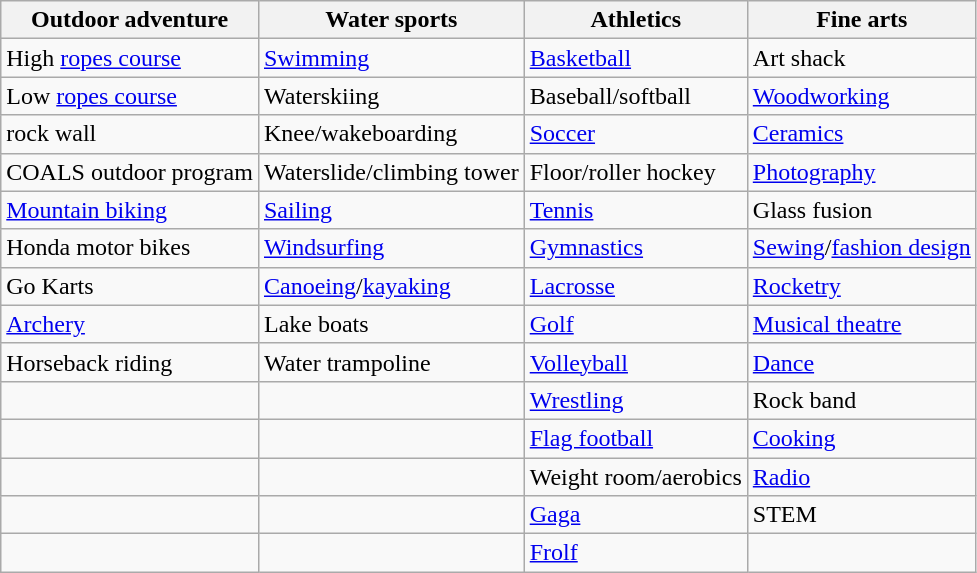<table class="wikitable">
<tr>
<th scope="col">Outdoor adventure</th>
<th scope="col">Water sports</th>
<th scope="col">Athletics</th>
<th scope="col">Fine arts</th>
</tr>
<tr>
<td>High <a href='#'>ropes course</a></td>
<td><a href='#'>Swimming</a></td>
<td><a href='#'>Basketball</a></td>
<td>Art shack</td>
</tr>
<tr>
<td>Low <a href='#'>ropes course</a></td>
<td>Waterskiing</td>
<td>Baseball/softball</td>
<td><a href='#'>Woodworking</a></td>
</tr>
<tr>
<td> rock wall</td>
<td>Knee/wakeboarding</td>
<td><a href='#'>Soccer</a></td>
<td><a href='#'>Ceramics</a></td>
</tr>
<tr>
<td>COALS outdoor program</td>
<td>Waterslide/climbing tower</td>
<td>Floor/roller hockey</td>
<td><a href='#'>Photography</a></td>
</tr>
<tr>
<td><a href='#'>Mountain biking</a></td>
<td><a href='#'>Sailing</a></td>
<td><a href='#'>Tennis</a></td>
<td>Glass fusion</td>
</tr>
<tr>
<td>Honda motor bikes</td>
<td><a href='#'>Windsurfing</a></td>
<td><a href='#'>Gymnastics</a></td>
<td><a href='#'>Sewing</a>/<a href='#'>fashion design</a></td>
</tr>
<tr>
<td>Go Karts</td>
<td><a href='#'>Canoeing</a>/<a href='#'>kayaking</a></td>
<td><a href='#'>Lacrosse</a></td>
<td><a href='#'>Rocketry</a></td>
</tr>
<tr>
<td><a href='#'>Archery</a></td>
<td>Lake boats</td>
<td><a href='#'>Golf</a></td>
<td><a href='#'>Musical theatre</a></td>
</tr>
<tr>
<td>Horseback riding</td>
<td>Water trampoline</td>
<td><a href='#'>Volleyball</a></td>
<td><a href='#'>Dance</a></td>
</tr>
<tr>
<td></td>
<td></td>
<td><a href='#'>Wrestling</a></td>
<td>Rock band</td>
</tr>
<tr>
<td></td>
<td></td>
<td><a href='#'>Flag football</a></td>
<td><a href='#'>Cooking</a></td>
</tr>
<tr>
<td></td>
<td></td>
<td>Weight room/aerobics</td>
<td><a href='#'>Radio</a></td>
</tr>
<tr>
<td></td>
<td></td>
<td><a href='#'>Gaga</a></td>
<td>STEM</td>
</tr>
<tr>
<td></td>
<td></td>
<td><a href='#'>Frolf</a></td>
<td></td>
</tr>
</table>
